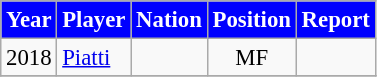<table class="wikitable" style="font-size: 95%; text-align: center;">
<tr>
<th style="background:#00f; color:white; text-align:center;">Year</th>
<th style="background:#00f; color:white; text-align:center;">Player</th>
<th style="background:#00f; color:white; text-align:center;">Nation</th>
<th style="background:#00f; color:white; text-align:center;">Position</th>
<th style="background:#00f; color:white; text-align:center;">Report</th>
</tr>
<tr>
<td>2018</td>
<td style="text-align:left;"><a href='#'>Piatti</a></td>
<td style="text-align:left;"></td>
<td>MF</td>
<td></td>
</tr>
<tr>
</tr>
</table>
